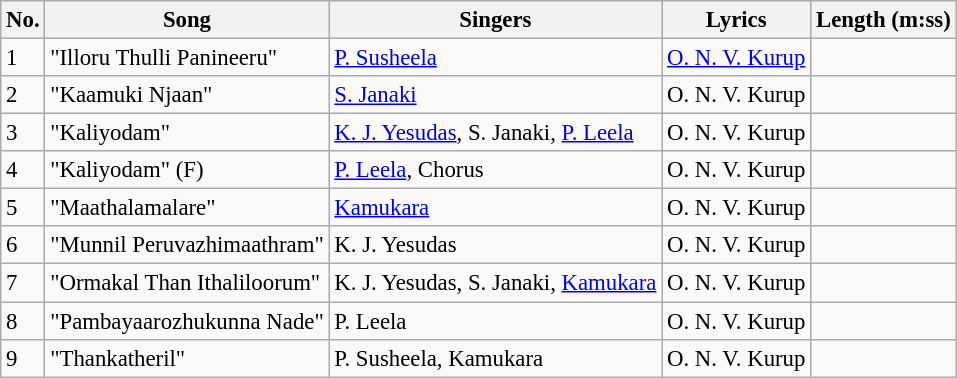<table class="wikitable" style="font-size:95%;">
<tr>
<th>No.</th>
<th>Song</th>
<th>Singers</th>
<th>Lyrics</th>
<th>Length (m:ss)</th>
</tr>
<tr>
<td>1</td>
<td>"Illoru Thulli Panineeru"</td>
<td><a href='#'>P. Susheela</a></td>
<td><a href='#'>O. N. V. Kurup</a></td>
<td></td>
</tr>
<tr>
<td>2</td>
<td>"Kaamuki Njaan"</td>
<td><a href='#'>S. Janaki</a></td>
<td>O. N. V. Kurup</td>
<td></td>
</tr>
<tr>
<td>3</td>
<td>"Kaliyodam"</td>
<td><a href='#'>K. J. Yesudas</a>, S. Janaki, <a href='#'>P. Leela</a></td>
<td>O. N. V. Kurup</td>
<td></td>
</tr>
<tr>
<td>4</td>
<td>"Kaliyodam" (F)</td>
<td><a href='#'>P. Leela</a>, Chorus</td>
<td>O. N. V. Kurup</td>
<td></td>
</tr>
<tr>
<td>5</td>
<td>"Maathalamalare"</td>
<td><a href='#'>Kamukara</a></td>
<td>O. N. V. Kurup</td>
<td></td>
</tr>
<tr>
<td>6</td>
<td>"Munnil Peruvazhimaathram"</td>
<td>K. J. Yesudas</td>
<td>O. N. V. Kurup</td>
<td></td>
</tr>
<tr>
<td>7</td>
<td>"Ormakal Than Ithaliloorum"</td>
<td>K. J. Yesudas, S. Janaki, <a href='#'>Kamukara</a></td>
<td>O. N. V. Kurup</td>
<td></td>
</tr>
<tr>
<td>8</td>
<td>"Pambayaarozhukunna Nade"</td>
<td>P. Leela</td>
<td>O. N. V. Kurup</td>
<td></td>
</tr>
<tr>
<td>9</td>
<td>"Thankatheril"</td>
<td>P. Susheela, Kamukara</td>
<td>O. N. V. Kurup</td>
<td></td>
</tr>
</table>
